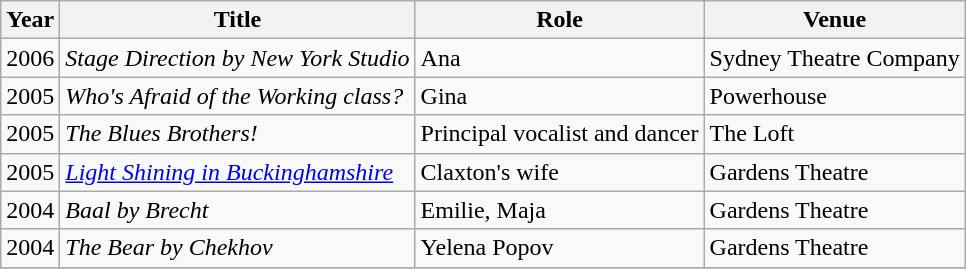<table class="wikitable sortable">
<tr>
<th>Year</th>
<th>Title</th>
<th>Role</th>
<th>Venue</th>
</tr>
<tr>
<td>2006</td>
<td><em>Stage Direction by New York Studio</em></td>
<td>Ana</td>
<td>Sydney Theatre Company</td>
</tr>
<tr>
<td>2005</td>
<td><em>Who's Afraid of the Working class?</em></td>
<td>Gina</td>
<td>Powerhouse</td>
</tr>
<tr>
<td>2005</td>
<td><em>The Blues Brothers!</em></td>
<td>Principal vocalist and dancer</td>
<td>The Loft</td>
</tr>
<tr>
<td>2005</td>
<td><em><a href='#'>Light Shining in Buckinghamshire</a></em></td>
<td>Claxton's wife</td>
<td>Gardens Theatre</td>
</tr>
<tr>
<td>2004</td>
<td><em>Baal by Brecht</em></td>
<td>Emilie, Maja</td>
<td>Gardens Theatre</td>
</tr>
<tr>
<td>2004</td>
<td><em>The Bear by Chekhov</em></td>
<td>Yelena Popov</td>
<td>Gardens Theatre</td>
</tr>
<tr>
</tr>
</table>
